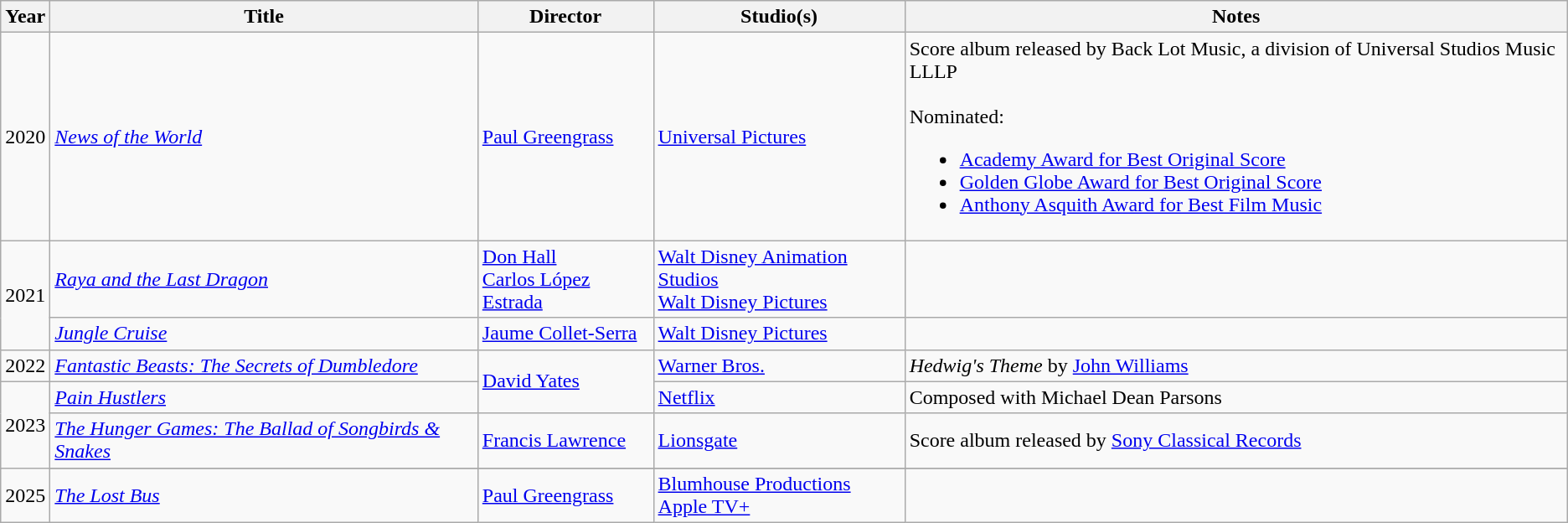<table class="wikitable sortable">
<tr>
<th>Year</th>
<th>Title</th>
<th>Director</th>
<th>Studio(s)</th>
<th>Notes</th>
</tr>
<tr>
<td>2020</td>
<td><em><a href='#'>News of the World</a></em></td>
<td><a href='#'>Paul Greengrass</a></td>
<td><a href='#'>Universal Pictures</a></td>
<td>Score album released by Back Lot Music, a division of Universal Studios Music LLLP<br><br>Nominated:<ul><li><a href='#'>Academy Award for Best Original Score</a></li><li><a href='#'>Golden Globe Award for Best Original Score</a></li><li><a href='#'>Anthony Asquith Award for Best Film Music</a></li></ul></td>
</tr>
<tr>
<td rowspan="2">2021</td>
<td><em><a href='#'>Raya and the Last Dragon</a></em></td>
<td><a href='#'>Don Hall</a><br><a href='#'>Carlos López Estrada</a></td>
<td><a href='#'>Walt Disney Animation Studios</a><br><a href='#'>Walt Disney Pictures</a></td>
<td></td>
</tr>
<tr>
<td><em><a href='#'>Jungle Cruise</a></em></td>
<td><a href='#'>Jaume Collet-Serra</a></td>
<td><a href='#'>Walt Disney Pictures</a></td>
<td></td>
</tr>
<tr>
<td>2022</td>
<td><em><a href='#'>Fantastic Beasts: The Secrets of Dumbledore</a></em></td>
<td rowspan="2"><a href='#'>David Yates</a></td>
<td><a href='#'>Warner Bros.</a></td>
<td><em>Hedwig's Theme</em> by <a href='#'>John Williams</a></td>
</tr>
<tr>
<td rowspan="2">2023</td>
<td><em><a href='#'>Pain Hustlers</a></em></td>
<td><a href='#'>Netflix</a></td>
<td>Composed with Michael Dean Parsons</td>
</tr>
<tr>
<td><em><a href='#'>The Hunger Games: The Ballad of Songbirds & Snakes</a></em></td>
<td><a href='#'>Francis Lawrence</a></td>
<td><a href='#'>Lionsgate</a></td>
<td>Score album released by <a href='#'>Sony Classical Records</a></td>
</tr>
<tr>
<td rowspan="2">2025</td>
</tr>
<tr>
<td><em><a href='#'>The Lost Bus</a></em></td>
<td><a href='#'>Paul Greengrass</a></td>
<td><a href='#'>Blumhouse Productions</a><br><a href='#'>Apple TV+</a></td>
<td></td>
</tr>
</table>
